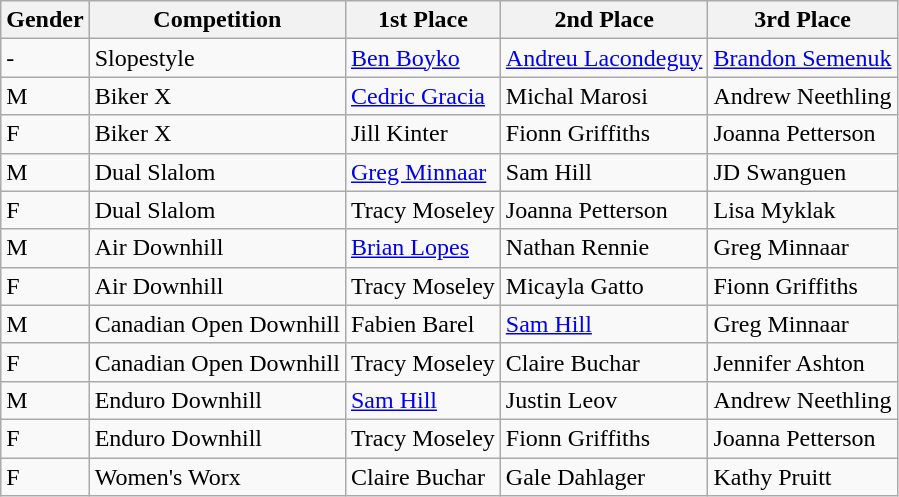<table class="wikitable">
<tr>
<th>Gender</th>
<th>Competition</th>
<th>1st Place</th>
<th>2nd Place</th>
<th>3rd Place</th>
</tr>
<tr>
<td>-</td>
<td>Slopestyle</td>
<td><a href='#'>Ben Boyko</a></td>
<td><a href='#'>Andreu Lacondeguy</a></td>
<td><a href='#'>Brandon Semenuk</a></td>
</tr>
<tr>
<td>M</td>
<td>Biker X</td>
<td><a href='#'>Cedric Gracia</a></td>
<td>Michal Marosi</td>
<td>Andrew Neethling</td>
</tr>
<tr>
<td>F</td>
<td>Biker X</td>
<td>Jill Kinter</td>
<td>Fionn Griffiths</td>
<td>Joanna Petterson</td>
</tr>
<tr>
<td>M</td>
<td>Dual Slalom</td>
<td><a href='#'>Greg Minnaar</a></td>
<td>Sam Hill</td>
<td>JD Swanguen</td>
</tr>
<tr>
<td>F</td>
<td>Dual Slalom</td>
<td>Tracy Moseley</td>
<td>Joanna Petterson</td>
<td>Lisa Myklak</td>
</tr>
<tr>
<td>M</td>
<td>Air Downhill</td>
<td><a href='#'>Brian Lopes</a></td>
<td>Nathan Rennie</td>
<td>Greg Minnaar</td>
</tr>
<tr>
<td>F</td>
<td>Air Downhill</td>
<td>Tracy Moseley</td>
<td>Micayla Gatto</td>
<td>Fionn Griffiths</td>
</tr>
<tr>
<td>M</td>
<td>Canadian Open Downhill</td>
<td>Fabien Barel</td>
<td><a href='#'>Sam Hill</a></td>
<td>Greg Minnaar</td>
</tr>
<tr>
<td>F</td>
<td>Canadian Open Downhill</td>
<td>Tracy Moseley</td>
<td>Claire Buchar</td>
<td>Jennifer Ashton</td>
</tr>
<tr>
<td>M</td>
<td>Enduro Downhill</td>
<td><a href='#'>Sam Hill</a></td>
<td>Justin Leov</td>
<td>Andrew Neethling</td>
</tr>
<tr>
<td>F</td>
<td>Enduro Downhill</td>
<td>Tracy Moseley</td>
<td>Fionn Griffiths</td>
<td>Joanna Petterson</td>
</tr>
<tr>
<td>F</td>
<td>Women's Worx</td>
<td>Claire Buchar</td>
<td>Gale Dahlager</td>
<td>Kathy Pruitt</td>
</tr>
</table>
